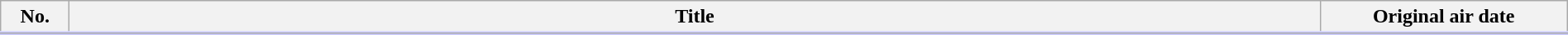<table class="wikitable" style="width:100%; margin:auto; background:#FFF;">
<tr style="border-bottom: 3px solid #CCF;">
<th style="width:3em;">No.</th>
<th>Title</th>
<th style="width:12em;">Original air date</th>
</tr>
<tr>
</tr>
</table>
